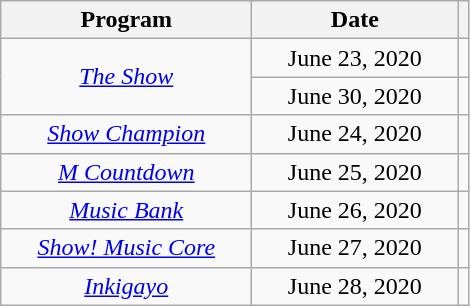<table class="wikitable sortable" style="text-align:center;">
<tr>
<th width="160px">Program</th>
<th width="130px">Date</th>
<th class="unsortable"></th>
</tr>
<tr>
<td rowspan="2"><em><a href='#'>The Show</a></em></td>
<td>June 23, 2020</td>
<td></td>
</tr>
<tr>
<td>June 30, 2020</td>
<td></td>
</tr>
<tr>
<td><em><a href='#'>Show Champion</a></em></td>
<td>June 24, 2020</td>
<td></td>
</tr>
<tr>
<td><em><a href='#'>M Countdown</a></em></td>
<td>June 25, 2020</td>
<td></td>
</tr>
<tr>
<td><em><a href='#'>Music Bank</a></em></td>
<td>June 26, 2020</td>
<td></td>
</tr>
<tr>
<td><em><a href='#'>Show! Music Core</a></em></td>
<td>June 27, 2020</td>
<td></td>
</tr>
<tr>
<td><em><a href='#'>Inkigayo</a></em></td>
<td>June 28, 2020</td>
<td></td>
</tr>
</table>
